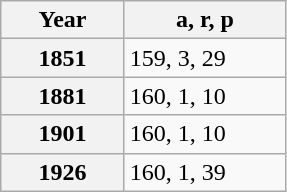<table class="wikitable" style="margin:0 0 0 3em; border:1px solid darkgrey;">
<tr>
<th style="width:75px;">Year</th>
<th style="width:100px;">a, r, p</th>
</tr>
<tr>
<th>1851</th>
<td>159, 3, 29 </td>
</tr>
<tr>
<th>1881</th>
<td>160, 1, 10 </td>
</tr>
<tr>
<th>1901</th>
<td>160, 1, 10 </td>
</tr>
<tr>
<th>1926</th>
<td>160, 1, 39 </td>
</tr>
</table>
